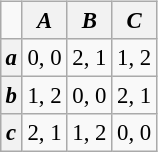<table class="wikitable" align=right style="margin: 1em 1em 1em 1em; font-size: 95%; text-align:center;">
<tr>
<td></td>
<th><em>A</em></th>
<th><em>B</em></th>
<th><em>C</em></th>
</tr>
<tr>
<th><em>a</em></th>
<td>0, 0</td>
<td>2, 1</td>
<td>1, 2</td>
</tr>
<tr>
<th><em>b</em></th>
<td>1, 2</td>
<td>0, 0</td>
<td>2, 1</td>
</tr>
<tr>
<th><em>c</em></th>
<td>2, 1</td>
<td>1, 2</td>
<td>0, 0</td>
</tr>
</table>
